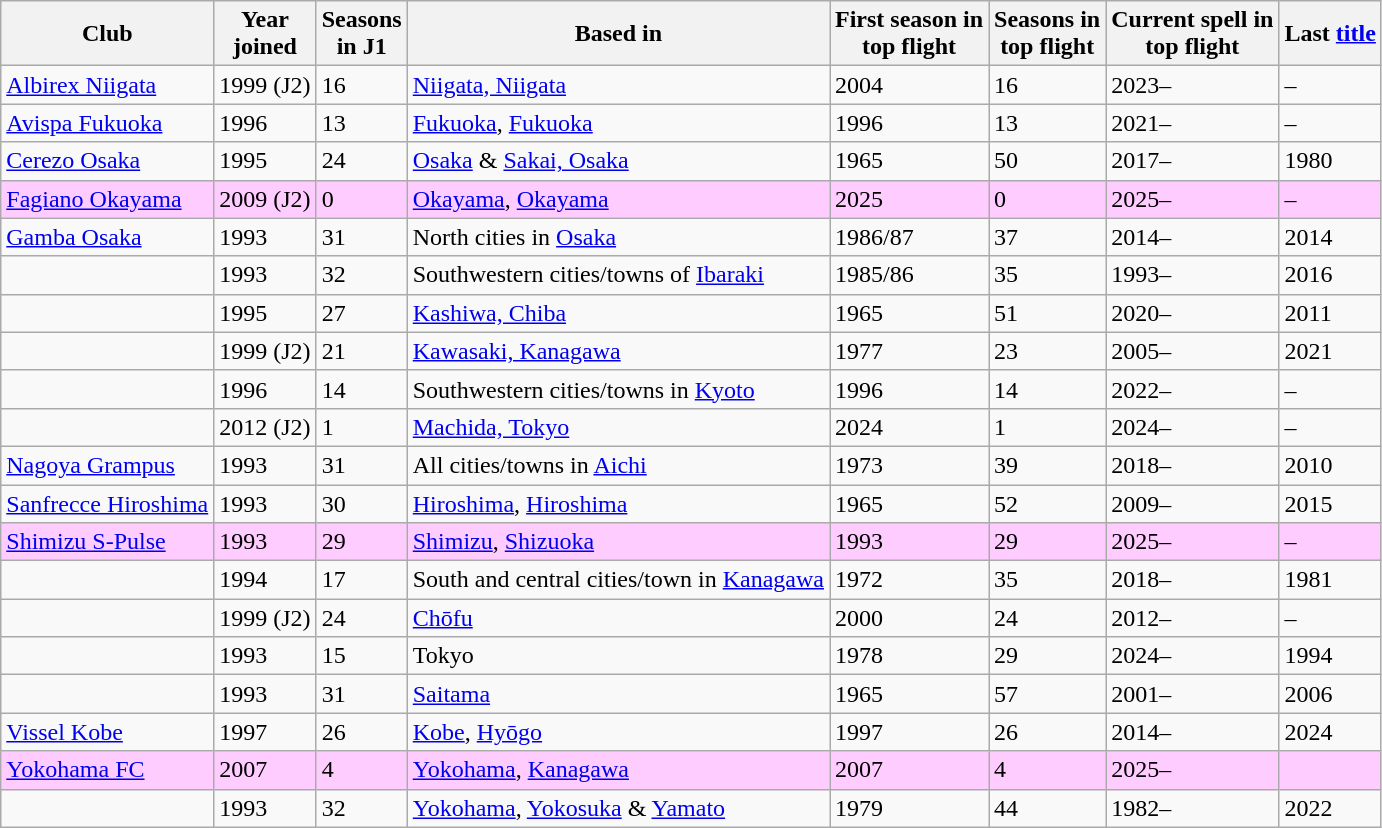<table class="wikitable sortable">
<tr>
<th>Club</th>
<th>Year<br>joined</th>
<th>Seasons<br>in J1</th>
<th>Based in</th>
<th>First season in<br>top flight</th>
<th>Seasons in<br>top flight</th>
<th>Current spell in<br>top flight</th>
<th>Last <a href='#'>title</a></th>
</tr>
<tr>
<td><a href='#'>Albirex Niigata</a></td>
<td>1999 (J2)</td>
<td>16</td>
<td><a href='#'>Niigata, Niigata</a></td>
<td>2004</td>
<td>16</td>
<td>2023–</td>
<td>–</td>
</tr>
<tr>
<td><a href='#'>Avispa Fukuoka</a></td>
<td>1996</td>
<td>13</td>
<td><a href='#'>Fukuoka</a>, <a href='#'>Fukuoka</a></td>
<td>1996</td>
<td>13</td>
<td>2021–</td>
<td>–</td>
</tr>
<tr>
<td><a href='#'>Cerezo Osaka</a></td>
<td>1995</td>
<td>24</td>
<td><a href='#'>Osaka</a> & <a href='#'>Sakai, Osaka</a></td>
<td>1965</td>
<td>50</td>
<td>2017–</td>
<td>1980</td>
</tr>
<tr style="background:#fcf;">
<td><a href='#'>Fagiano Okayama</a></td>
<td>2009 (J2)</td>
<td>0</td>
<td><a href='#'>Okayama</a>, <a href='#'>Okayama</a></td>
<td>2025</td>
<td>0</td>
<td>2025–</td>
<td>–</td>
</tr>
<tr>
<td><a href='#'>Gamba Osaka</a></td>
<td>1993</td>
<td>31</td>
<td>North cities in <a href='#'>Osaka</a></td>
<td>1986/87</td>
<td>37</td>
<td>2014–</td>
<td>2014</td>
</tr>
<tr>
<td></td>
<td>1993</td>
<td>32</td>
<td>Southwestern cities/towns of <a href='#'>Ibaraki</a></td>
<td>1985/86</td>
<td>35</td>
<td>1993–</td>
<td>2016</td>
</tr>
<tr>
<td></td>
<td>1995</td>
<td>27</td>
<td><a href='#'>Kashiwa, Chiba</a></td>
<td>1965</td>
<td>51</td>
<td>2020–</td>
<td>2011</td>
</tr>
<tr>
<td></td>
<td>1999 (J2)</td>
<td>21</td>
<td><a href='#'>Kawasaki, Kanagawa</a></td>
<td>1977</td>
<td>23</td>
<td>2005–</td>
<td>2021</td>
</tr>
<tr>
<td></td>
<td>1996</td>
<td>14</td>
<td>Southwestern cities/towns in <a href='#'>Kyoto</a></td>
<td>1996</td>
<td>14</td>
<td>2022–</td>
<td>–</td>
</tr>
<tr>
<td></td>
<td>2012 (J2)</td>
<td>1</td>
<td><a href='#'>Machida, Tokyo</a></td>
<td>2024</td>
<td>1</td>
<td>2024–</td>
<td>–</td>
</tr>
<tr>
<td><a href='#'>Nagoya Grampus</a></td>
<td>1993</td>
<td>31</td>
<td>All cities/towns in <a href='#'>Aichi</a></td>
<td>1973</td>
<td>39</td>
<td>2018–</td>
<td>2010</td>
</tr>
<tr>
<td><a href='#'>Sanfrecce Hiroshima</a></td>
<td>1993</td>
<td>30</td>
<td><a href='#'>Hiroshima</a>, <a href='#'>Hiroshima</a></td>
<td>1965</td>
<td>52</td>
<td>2009–</td>
<td>2015</td>
</tr>
<tr style="background:#fcf;">
<td><a href='#'>Shimizu S-Pulse</a></td>
<td>1993</td>
<td>29</td>
<td><a href='#'>Shimizu</a>, <a href='#'>Shizuoka</a></td>
<td>1993</td>
<td>29</td>
<td>2025–</td>
<td>–</td>
</tr>
<tr>
<td></td>
<td>1994</td>
<td>17</td>
<td>South and central cities/town in <a href='#'>Kanagawa</a></td>
<td>1972</td>
<td>35</td>
<td>2018–</td>
<td>1981</td>
</tr>
<tr>
<td></td>
<td>1999 (J2)</td>
<td>24</td>
<td><a href='#'>Chōfu</a></td>
<td>2000</td>
<td>24</td>
<td>2012–</td>
<td>–</td>
</tr>
<tr>
<td></td>
<td>1993</td>
<td>15</td>
<td>Tokyo</td>
<td>1978</td>
<td>29</td>
<td>2024–</td>
<td>1994</td>
</tr>
<tr>
<td></td>
<td>1993</td>
<td>31</td>
<td><a href='#'>Saitama</a></td>
<td>1965</td>
<td>57</td>
<td>2001–</td>
<td>2006</td>
</tr>
<tr>
<td><a href='#'>Vissel Kobe</a></td>
<td>1997</td>
<td>26</td>
<td><a href='#'>Kobe</a>, <a href='#'>Hyōgo</a></td>
<td>1997</td>
<td>26</td>
<td>2014–</td>
<td>2024</td>
</tr>
<tr style="background:#fcf;">
<td><a href='#'>Yokohama FC</a></td>
<td>2007</td>
<td>4</td>
<td><a href='#'>Yokohama</a>, <a href='#'>Kanagawa</a></td>
<td>2007</td>
<td>4</td>
<td>2025–</td>
<td></td>
</tr>
<tr>
<td></td>
<td>1993</td>
<td>32</td>
<td><a href='#'>Yokohama</a>, <a href='#'>Yokosuka</a> & <a href='#'>Yamato</a></td>
<td>1979</td>
<td>44</td>
<td>1982–</td>
<td>2022</td>
</tr>
</table>
